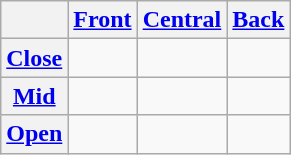<table class="wikitable" style="text-align: center;">
<tr>
<th></th>
<th><a href='#'>Front</a></th>
<th><a href='#'>Central</a></th>
<th><a href='#'>Back</a></th>
</tr>
<tr>
<th><a href='#'>Close</a></th>
<td> </td>
<td></td>
<td> </td>
</tr>
<tr>
<th><a href='#'>Mid</a></th>
<td> </td>
<td></td>
<td> </td>
</tr>
<tr>
<th><a href='#'>Open</a></th>
<td></td>
<td> </td>
<td></td>
</tr>
</table>
